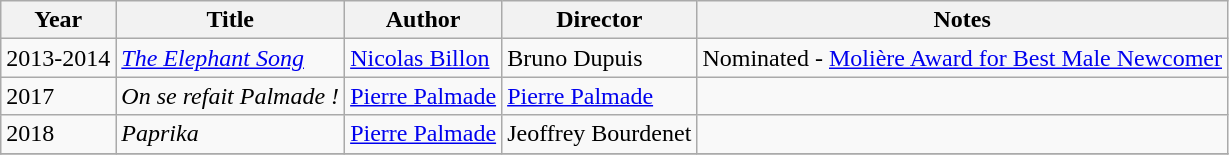<table class="wikitable">
<tr>
<th>Year</th>
<th>Title</th>
<th>Author</th>
<th>Director</th>
<th>Notes</th>
</tr>
<tr>
<td>2013-2014</td>
<td><em><a href='#'>The Elephant Song</a></em></td>
<td><a href='#'>Nicolas Billon</a></td>
<td>Bruno Dupuis</td>
<td>Nominated - <a href='#'>Molière Award for Best Male Newcomer</a></td>
</tr>
<tr>
<td>2017</td>
<td><em>On se refait Palmade !</em></td>
<td><a href='#'>Pierre Palmade</a></td>
<td><a href='#'>Pierre Palmade</a></td>
<td></td>
</tr>
<tr>
<td>2018</td>
<td><em>Paprika</em></td>
<td><a href='#'>Pierre Palmade</a></td>
<td>Jeoffrey Bourdenet</td>
<td></td>
</tr>
<tr>
</tr>
</table>
